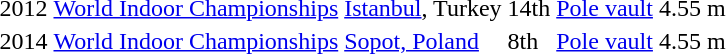<table>
<tr>
<td>2012</td>
<td><a href='#'>World Indoor Championships</a></td>
<td><a href='#'>Istanbul</a>, Turkey</td>
<td>14th</td>
<td><a href='#'>Pole vault</a></td>
<td>4.55 m</td>
</tr>
<tr>
<td>2014</td>
<td><a href='#'>World Indoor Championships</a></td>
<td><a href='#'>Sopot, Poland</a></td>
<td>8th</td>
<td><a href='#'>Pole vault</a></td>
<td>4.55 m</td>
</tr>
</table>
